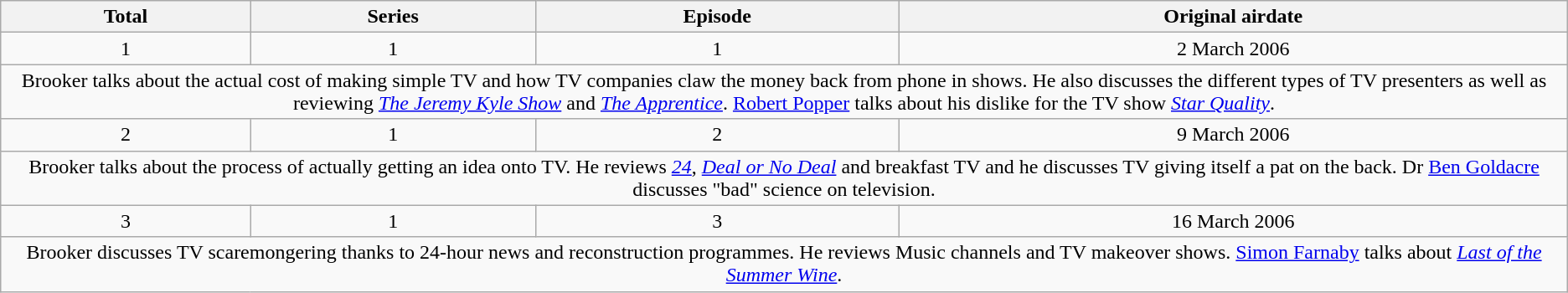<table class="wikitable" style="text-align:center">
<tr>
<th>Total</th>
<th>Series</th>
<th>Episode</th>
<th>Original airdate</th>
</tr>
<tr>
<td>1</td>
<td>1</td>
<td>1</td>
<td>2 March 2006</td>
</tr>
<tr>
<td colspan="4">Brooker talks about the actual cost of making simple TV and how TV companies claw the money back from phone in shows. He also discusses the different types of TV presenters as well as reviewing <em><a href='#'>The Jeremy Kyle Show</a></em> and <em><a href='#'>The Apprentice</a></em>. <a href='#'>Robert Popper</a> talks about his dislike for the TV show <em><a href='#'>Star Quality</a></em>.</td>
</tr>
<tr>
<td>2</td>
<td>1</td>
<td>2</td>
<td>9 March 2006</td>
</tr>
<tr>
<td colspan="4">Brooker talks about the process of actually getting an idea onto TV. He reviews <em><a href='#'>24</a></em>, <em><a href='#'>Deal or No Deal</a></em> and breakfast TV and he discusses TV giving itself a pat on the back. Dr <a href='#'>Ben Goldacre</a> discusses "bad" science on television.</td>
</tr>
<tr>
<td>3</td>
<td>1</td>
<td>3</td>
<td>16 March 2006</td>
</tr>
<tr>
<td colspan="4">Brooker discusses TV scaremongering thanks to 24-hour news and reconstruction programmes. He reviews Music channels and TV makeover shows. <a href='#'>Simon Farnaby</a> talks about <em><a href='#'>Last of the Summer Wine</a></em>.</td>
</tr>
</table>
